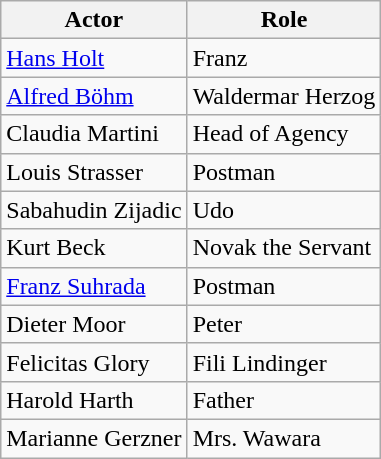<table class="wikitable">
<tr>
<th>Actor</th>
<th>Role</th>
</tr>
<tr>
<td><a href='#'>Hans Holt</a></td>
<td>Franz</td>
</tr>
<tr>
<td><a href='#'>Alfred Böhm</a></td>
<td>Waldermar Herzog</td>
</tr>
<tr>
<td>Claudia Martini</td>
<td>Head of Agency</td>
</tr>
<tr>
<td>Louis Strasser</td>
<td>Postman</td>
</tr>
<tr>
<td>Sabahudin Zijadic</td>
<td>Udo</td>
</tr>
<tr>
<td>Kurt Beck</td>
<td>Novak the Servant</td>
</tr>
<tr>
<td><a href='#'>Franz Suhrada</a></td>
<td>Postman</td>
</tr>
<tr>
<td>Dieter Moor</td>
<td>Peter</td>
</tr>
<tr>
<td>Felicitas Glory</td>
<td>Fili Lindinger</td>
</tr>
<tr>
<td>Harold Harth</td>
<td>Father</td>
</tr>
<tr>
<td>Marianne Gerzner</td>
<td>Mrs. Wawara</td>
</tr>
</table>
